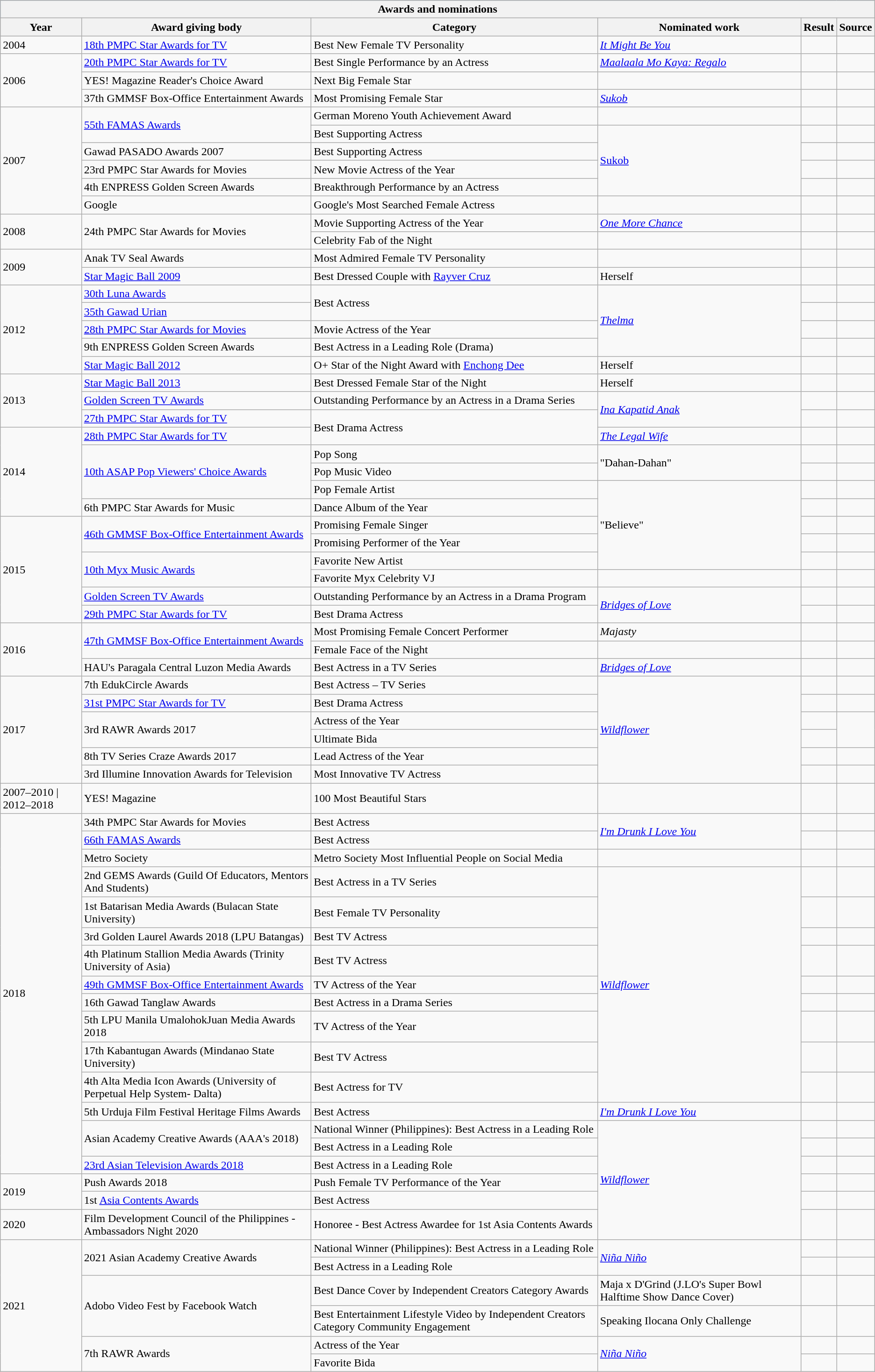<table class="wikitable sortable">
<tr style="text-align:center; background:#75b2dd;">
<th colspan="6">Awards and nominations</th>
</tr>
<tr style="text-align:center; background:#ccc;">
<th>Year</th>
<th>Award giving body</th>
<th>Category</th>
<th>Nominated work</th>
<th>Result</th>
<th>Source</th>
</tr>
<tr>
<td>2004</td>
<td><a href='#'>18th PMPC Star Awards for TV</a></td>
<td>Best New Female TV Personality</td>
<td><em><a href='#'>It Might Be You</a></em></td>
<td></td>
<td></td>
</tr>
<tr>
<td rowspan="3">2006</td>
<td><a href='#'>20th PMPC Star Awards for TV</a></td>
<td>Best Single Performance by an Actress</td>
<td><em><a href='#'>Maalaala Mo Kaya: Regalo</a></em></td>
<td></td>
<td></td>
</tr>
<tr>
<td>YES! Magazine Reader's Choice Award</td>
<td>Next Big Female Star</td>
<td></td>
<td></td>
<td></td>
</tr>
<tr>
<td>37th GMMSF Box-Office Entertainment Awards</td>
<td>Most Promising Female Star</td>
<td><em><a href='#'>Sukob</a></em></td>
<td></td>
<td></td>
</tr>
<tr>
<td rowspan="6">2007</td>
<td rowspan="2"><a href='#'>55th FAMAS Awards</a></td>
<td>German Moreno Youth Achievement Award</td>
<td></td>
<td></td>
<td></td>
</tr>
<tr>
<td>Best Supporting Actress</td>
<td rowspan="4"><a href='#'>Sukob</a></td>
<td></td>
<td></td>
</tr>
<tr>
<td>Gawad PASADO Awards 2007</td>
<td>Best Supporting Actress</td>
<td></td>
<td></td>
</tr>
<tr>
<td>23rd PMPC Star Awards for Movies</td>
<td>New Movie Actress of the Year</td>
<td></td>
<td></td>
</tr>
<tr>
<td>4th ENPRESS Golden Screen Awards</td>
<td>Breakthrough Performance by an Actress</td>
<td></td>
<td></td>
</tr>
<tr>
<td>Google</td>
<td>Google's Most Searched Female Actress</td>
<td></td>
<td></td>
<td></td>
</tr>
<tr>
<td rowspan="2">2008</td>
<td rowspan="2">24th PMPC Star Awards for Movies</td>
<td>Movie Supporting Actress of the Year</td>
<td><em><a href='#'>One More Chance</a></em></td>
<td></td>
<td></td>
</tr>
<tr>
<td>Celebrity Fab of the Night</td>
<td></td>
<td></td>
<td></td>
</tr>
<tr>
<td rowspan="2">2009</td>
<td>Anak TV Seal Awards</td>
<td>Most Admired Female TV Personality</td>
<td></td>
<td></td>
<td></td>
</tr>
<tr>
<td><a href='#'>Star Magic Ball 2009</a></td>
<td>Best Dressed Couple with <a href='#'>Rayver Cruz</a></td>
<td>Herself</td>
<td></td>
<td></td>
</tr>
<tr>
<td rowspan="5">2012</td>
<td><a href='#'>30th Luna Awards</a></td>
<td rowspan="2">Best Actress</td>
<td rowspan="4"><em><a href='#'>Thelma</a></em></td>
<td></td>
<td></td>
</tr>
<tr>
<td><a href='#'>35th Gawad Urian</a></td>
<td></td>
<td></td>
</tr>
<tr>
<td><a href='#'>28th PMPC Star Awards for Movies</a></td>
<td>Movie Actress of the Year</td>
<td></td>
<td></td>
</tr>
<tr>
<td>9th ENPRESS Golden Screen Awards</td>
<td>Best Actress in a Leading Role (Drama)</td>
<td></td>
<td></td>
</tr>
<tr>
<td><a href='#'>Star Magic Ball 2012</a></td>
<td>O+ Star of the Night Award with <a href='#'>Enchong Dee</a></td>
<td>Herself</td>
<td></td>
<td></td>
</tr>
<tr>
<td rowspan="3">2013</td>
<td><a href='#'>Star Magic Ball 2013</a></td>
<td>Best Dressed Female Star of the Night</td>
<td>Herself</td>
<td></td>
<td></td>
</tr>
<tr>
<td><a href='#'>Golden Screen TV Awards</a></td>
<td>Outstanding Performance by an Actress in a Drama Series</td>
<td rowspan="2"><em><a href='#'>Ina Kapatid Anak</a> </em></td>
<td></td>
<td></td>
</tr>
<tr>
<td><a href='#'>27th PMPC Star Awards for TV</a></td>
<td rowspan="2">Best Drama Actress</td>
<td></td>
<td></td>
</tr>
<tr>
<td rowspan="5">2014</td>
<td><a href='#'>28th PMPC Star Awards for TV</a></td>
<td><em><a href='#'>The Legal Wife</a></em></td>
<td></td>
<td></td>
</tr>
<tr>
<td rowspan="3"><a href='#'>10th ASAP Pop Viewers' Choice Awards</a></td>
<td>Pop Song</td>
<td rowspan="2">"Dahan-Dahan"</td>
<td></td>
<td></td>
</tr>
<tr>
<td>Pop Music Video</td>
<td></td>
<td></td>
</tr>
<tr>
<td>Pop Female Artist</td>
<td rowspan="5">"Believe"</td>
<td></td>
<td></td>
</tr>
<tr>
<td>6th PMPC Star Awards for Music</td>
<td>Dance Album of the Year</td>
<td></td>
<td></td>
</tr>
<tr>
<td rowspan="6">2015</td>
<td rowspan="2"><a href='#'>46th GMMSF Box-Office Entertainment Awards</a></td>
<td>Promising Female Singer</td>
<td></td>
<td></td>
</tr>
<tr>
<td>Promising Performer of the Year</td>
<td></td>
<td></td>
</tr>
<tr>
<td rowspan="2"><a href='#'>10th Myx Music Awards</a></td>
<td>Favorite New Artist</td>
<td></td>
<td></td>
</tr>
<tr>
<td>Favorite Myx Celebrity VJ</td>
<td></td>
<td></td>
<td></td>
</tr>
<tr>
<td><a href='#'>Golden Screen TV Awards</a></td>
<td>Outstanding Performance by an Actress in a Drama Program</td>
<td rowspan="2"><em><a href='#'>Bridges of Love</a></em></td>
<td></td>
<td></td>
</tr>
<tr>
<td><a href='#'>29th PMPC Star Awards for TV</a></td>
<td>Best Drama Actress</td>
<td></td>
<td></td>
</tr>
<tr>
<td rowspan="3">2016</td>
<td rowspan=2><a href='#'>47th GMMSF Box-Office Entertainment Awards</a></td>
<td>Most Promising Female Concert Performer</td>
<td><em>Majasty</em></td>
<td></td>
<td></td>
</tr>
<tr>
<td>Female Face of the Night</td>
<td></td>
<td></td>
<td></td>
</tr>
<tr>
<td>HAU's Paragala Central Luzon Media Awards</td>
<td>Best Actress in a TV Series</td>
<td><em><a href='#'>Bridges of Love</a></em></td>
<td></td>
<td></td>
</tr>
<tr>
<td rowspan="6">2017</td>
<td>7th EdukCircle Awards</td>
<td>Best Actress – TV Series</td>
<td rowspan="6"><em><a href='#'>Wildflower</a></em></td>
<td></td>
<td></td>
</tr>
<tr>
<td><a href='#'>31st PMPC Star Awards for TV</a></td>
<td>Best Drama Actress</td>
<td></td>
<td></td>
</tr>
<tr>
<td rowspan="2">3rd RAWR Awards 2017</td>
<td>Actress of the Year</td>
<td></td>
<td rowspan="2"></td>
</tr>
<tr>
<td>Ultimate Bida</td>
<td></td>
</tr>
<tr>
<td>8th TV Series Craze Awards 2017</td>
<td>Lead Actress of the Year</td>
<td></td>
<td></td>
</tr>
<tr>
<td>3rd Illumine Innovation Awards for Television</td>
<td>Most Innovative TV Actress</td>
<td></td>
<td></td>
</tr>
<tr>
<td>2007–2010 | 2012–2018</td>
<td>YES! Magazine</td>
<td>100 Most Beautiful Stars</td>
<td></td>
<td></td>
<td></td>
</tr>
<tr>
<td rowspan="16">2018</td>
<td>34th PMPC Star Awards for Movies</td>
<td>Best Actress</td>
<td rowspan="2"><em><a href='#'>I'm Drunk I Love You</a></em></td>
<td></td>
<td></td>
</tr>
<tr>
<td><a href='#'>66th FAMAS Awards</a></td>
<td>Best Actress</td>
<td></td>
<td></td>
</tr>
<tr>
<td>Metro Society</td>
<td>Metro Society Most Influential People on Social Media</td>
<td></td>
<td></td>
<td></td>
</tr>
<tr>
<td>2nd GEMS Awards (Guild Of Educators, Mentors And Students)</td>
<td>Best Actress in a TV Series</td>
<td rowspan="9"><em><a href='#'>Wildflower</a></em></td>
<td></td>
<td></td>
</tr>
<tr>
<td>1st Batarisan Media Awards (Bulacan State University)</td>
<td>Best Female TV Personality</td>
<td></td>
<td></td>
</tr>
<tr>
<td>3rd Golden Laurel Awards 2018 (LPU Batangas)</td>
<td>Best TV Actress</td>
<td></td>
<td></td>
</tr>
<tr>
<td>4th Platinum Stallion Media Awards (Trinity University of Asia)</td>
<td>Best TV Actress</td>
<td></td>
<td></td>
</tr>
<tr>
<td><a href='#'>49th GMMSF Box-Office Entertainment Awards</a></td>
<td>TV Actress of the Year</td>
<td></td>
<td></td>
</tr>
<tr>
<td>16th Gawad Tanglaw Awards</td>
<td>Best Actress in a Drama Series</td>
<td></td>
<td></td>
</tr>
<tr>
<td>5th LPU Manila UmalohokJuan Media Awards 2018</td>
<td>TV Actress of the Year</td>
<td></td>
<td></td>
</tr>
<tr>
<td>17th Kabantugan Awards (Mindanao State University)</td>
<td>Best TV Actress</td>
<td></td>
<td></td>
</tr>
<tr>
<td>4th Alta Media Icon Awards (University of Perpetual Help System- Dalta)</td>
<td>Best Actress for TV</td>
<td></td>
<td></td>
</tr>
<tr>
<td>5th Urduja Film Festival Heritage Films Awards</td>
<td>Best Actress</td>
<td><em><a href='#'>I'm Drunk I Love You</a></em></td>
<td></td>
<td></td>
</tr>
<tr>
<td rowspan="2">Asian Academy Creative Awards (AAA's 2018)</td>
<td>National Winner (Philippines): Best Actress in a Leading Role</td>
<td rowspan="6"><em><a href='#'>Wildflower</a></em></td>
<td></td>
<td></td>
</tr>
<tr>
<td>Best Actress in a Leading Role</td>
<td></td>
<td></td>
</tr>
<tr>
<td><a href='#'>23rd Asian Television Awards 2018</a></td>
<td>Best Actress in a Leading Role</td>
<td></td>
<td></td>
</tr>
<tr>
<td rowspan="2">2019</td>
<td>Push Awards 2018</td>
<td>Push Female TV Performance of the Year</td>
<td></td>
<td></td>
</tr>
<tr>
<td>1st <a href='#'>Asia Contents Awards</a></td>
<td>Best Actress</td>
<td></td>
<td></td>
</tr>
<tr>
<td rowspan="1">2020</td>
<td>Film Development Council of the Philippines - Ambassadors Night 2020</td>
<td>Honoree - Best Actress Awardee for 1st Asia Contents Awards</td>
<td></td>
<td></td>
</tr>
<tr>
<td rowspan="6">2021</td>
<td rowspan="2">2021 Asian Academy Creative Awards</td>
<td>National Winner (Philippines): Best Actress in a Leading Role</td>
<td rowspan="2"><em><a href='#'>Niña Niño</a></em></td>
<td></td>
<td></td>
</tr>
<tr>
<td>Best Actress in a Leading Role</td>
<td></td>
<td></td>
</tr>
<tr>
<td rowspan="2">Adobo Video Fest by Facebook Watch</td>
<td>Best Dance Cover by Independent Creators Category Awards</td>
<td>Maja x D'Grind (J.LO's Super Bowl Halftime Show Dance Cover)</td>
<td></td>
<td></td>
</tr>
<tr>
<td>Best Entertainment Lifestyle Video by Independent Creators Category Community Engagement</td>
<td>Speaking Ilocana Only Challenge</td>
<td></td>
<td></td>
</tr>
<tr>
<td rowspan="2">7th RAWR Awards</td>
<td>Actress of the Year</td>
<td rowspan="2"><em><a href='#'>Niña Niño</a></em></td>
<td></td>
<td></td>
</tr>
<tr>
<td>Favorite Bida</td>
<td></td>
<td></td>
</tr>
</table>
